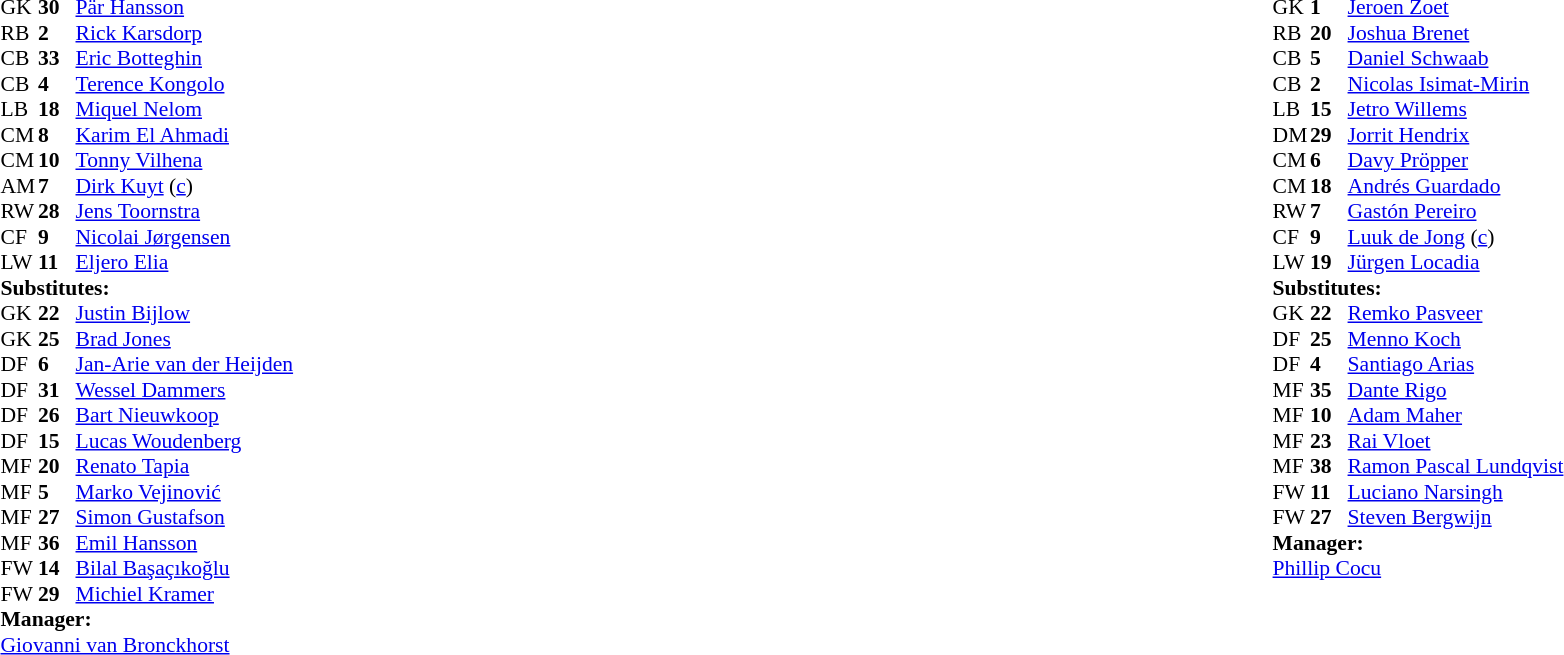<table style="width:100%">
<tr>
<td style="vertical-align:top; width:40%"><br><table style="font-size: 90%" cellspacing="0" cellpadding="0">
<tr>
<th width=25></th>
<th width=25></th>
</tr>
<tr>
<td>GK</td>
<td><strong>30</strong></td>
<td> <a href='#'>Pär Hansson</a></td>
</tr>
<tr>
<td>RB</td>
<td><strong>2</strong></td>
<td> <a href='#'>Rick Karsdorp</a></td>
</tr>
<tr>
<td>CB</td>
<td><strong>33</strong></td>
<td> <a href='#'>Eric Botteghin</a></td>
</tr>
<tr>
<td>CB</td>
<td><strong>4</strong></td>
<td> <a href='#'>Terence Kongolo</a></td>
</tr>
<tr>
<td>LB</td>
<td><strong>18</strong></td>
<td> <a href='#'>Miquel Nelom</a></td>
</tr>
<tr>
<td>CM</td>
<td><strong>8</strong></td>
<td> <a href='#'>Karim El Ahmadi</a></td>
</tr>
<tr>
<td>CM</td>
<td><strong>10</strong></td>
<td> <a href='#'>Tonny Vilhena</a></td>
</tr>
<tr>
<td>AM</td>
<td><strong>7</strong></td>
<td> <a href='#'>Dirk Kuyt</a> (<a href='#'>c</a>)</td>
</tr>
<tr>
<td>RW</td>
<td><strong>28</strong></td>
<td> <a href='#'>Jens Toornstra</a></td>
<td></td>
<td></td>
</tr>
<tr>
<td>CF</td>
<td><strong>9</strong></td>
<td> <a href='#'>Nicolai Jørgensen</a></td>
<td></td>
<td></td>
</tr>
<tr>
<td>LW</td>
<td><strong>11</strong></td>
<td> <a href='#'>Eljero Elia</a></td>
</tr>
<tr>
<td colspan=3><strong>Substitutes:</strong></td>
</tr>
<tr>
<td>GK</td>
<td><strong>22</strong></td>
<td> <a href='#'>Justin Bijlow</a></td>
</tr>
<tr>
<td>GK</td>
<td><strong>25</strong></td>
<td> <a href='#'>Brad Jones</a></td>
</tr>
<tr>
<td>DF</td>
<td><strong>6</strong></td>
<td> <a href='#'>Jan-Arie van der Heijden</a></td>
</tr>
<tr>
<td>DF</td>
<td><strong>31</strong></td>
<td> <a href='#'>Wessel Dammers</a></td>
</tr>
<tr>
<td>DF</td>
<td><strong>26</strong></td>
<td> <a href='#'>Bart Nieuwkoop</a></td>
</tr>
<tr>
<td>DF</td>
<td><strong>15</strong></td>
<td> <a href='#'>Lucas Woudenberg</a></td>
</tr>
<tr>
<td>MF</td>
<td><strong>20</strong></td>
<td> <a href='#'>Renato Tapia</a></td>
</tr>
<tr>
<td>MF</td>
<td><strong>5</strong></td>
<td> <a href='#'>Marko Vejinović</a></td>
</tr>
<tr>
<td>MF</td>
<td><strong>27</strong></td>
<td> <a href='#'>Simon Gustafson</a></td>
</tr>
<tr>
<td>MF</td>
<td><strong>36</strong></td>
<td> <a href='#'>Emil Hansson</a></td>
</tr>
<tr>
<td>FW</td>
<td><strong>14</strong></td>
<td> <a href='#'>Bilal Başaçıkoğlu</a></td>
<td></td>
<td></td>
</tr>
<tr>
<td>FW</td>
<td><strong>29</strong></td>
<td> <a href='#'>Michiel Kramer</a></td>
<td></td>
<td></td>
</tr>
<tr>
<td colspan=3><strong>Manager:</strong></td>
</tr>
<tr>
<td colspan=4> <a href='#'>Giovanni van Bronckhorst</a></td>
</tr>
</table>
</td>
<td valign="top"></td>
<td style="vertical-align:top; width:50%"><br><table cellspacing="0" cellpadding="0" style="font-size:90%; margin:auto">
<tr>
<th width=25></th>
<th width=25></th>
</tr>
<tr>
<td>GK</td>
<td><strong>1</strong></td>
<td> <a href='#'>Jeroen Zoet</a></td>
</tr>
<tr>
<td>RB</td>
<td><strong>20</strong></td>
<td> <a href='#'>Joshua Brenet</a></td>
</tr>
<tr>
<td>CB</td>
<td><strong>5</strong></td>
<td> <a href='#'>Daniel Schwaab</a></td>
</tr>
<tr>
<td>CB</td>
<td><strong>2</strong></td>
<td> <a href='#'>Nicolas Isimat-Mirin</a></td>
<td></td>
</tr>
<tr>
<td>LB</td>
<td><strong>15</strong></td>
<td> <a href='#'>Jetro Willems</a></td>
<td></td>
</tr>
<tr>
<td>DM</td>
<td><strong>29</strong></td>
<td> <a href='#'>Jorrit Hendrix</a></td>
</tr>
<tr>
<td>CM</td>
<td><strong>6</strong></td>
<td> <a href='#'>Davy Pröpper</a></td>
</tr>
<tr>
<td>CM</td>
<td><strong>18</strong></td>
<td> <a href='#'>Andrés Guardado</a></td>
<td></td>
<td></td>
</tr>
<tr>
<td>RW</td>
<td><strong>7</strong></td>
<td> <a href='#'>Gastón Pereiro</a></td>
<td></td>
<td></td>
</tr>
<tr>
<td>CF</td>
<td><strong>9</strong></td>
<td> <a href='#'>Luuk de Jong</a> (<a href='#'>c</a>)</td>
</tr>
<tr>
<td>LW</td>
<td><strong>19</strong></td>
<td> <a href='#'>Jürgen Locadia</a></td>
</tr>
<tr>
<td colspan=3><strong>Substitutes:</strong></td>
</tr>
<tr>
<td>GK</td>
<td><strong>22</strong></td>
<td> <a href='#'>Remko Pasveer</a></td>
</tr>
<tr>
<td>DF</td>
<td><strong>25</strong></td>
<td> <a href='#'>Menno Koch</a></td>
<td></td>
<td></td>
</tr>
<tr>
<td>DF</td>
<td><strong>4</strong></td>
<td> <a href='#'>Santiago Arias</a></td>
</tr>
<tr>
<td>MF</td>
<td><strong>35</strong></td>
<td> <a href='#'>Dante Rigo</a></td>
</tr>
<tr>
<td>MF</td>
<td><strong>10</strong></td>
<td> <a href='#'>Adam Maher</a></td>
</tr>
<tr>
<td>MF</td>
<td><strong>23</strong></td>
<td> <a href='#'>Rai Vloet</a></td>
</tr>
<tr>
<td>MF</td>
<td><strong>38</strong></td>
<td> <a href='#'>Ramon Pascal Lundqvist</a></td>
</tr>
<tr>
<td>FW</td>
<td><strong>11</strong></td>
<td> <a href='#'>Luciano Narsingh</a></td>
<td></td>
<td></td>
</tr>
<tr>
<td>FW</td>
<td><strong>27</strong></td>
<td> <a href='#'>Steven Bergwijn</a></td>
</tr>
<tr>
<td colspan=3><strong>Manager:</strong></td>
</tr>
<tr>
<td colspan=4> <a href='#'>Phillip Cocu</a></td>
</tr>
</table>
</td>
</tr>
</table>
